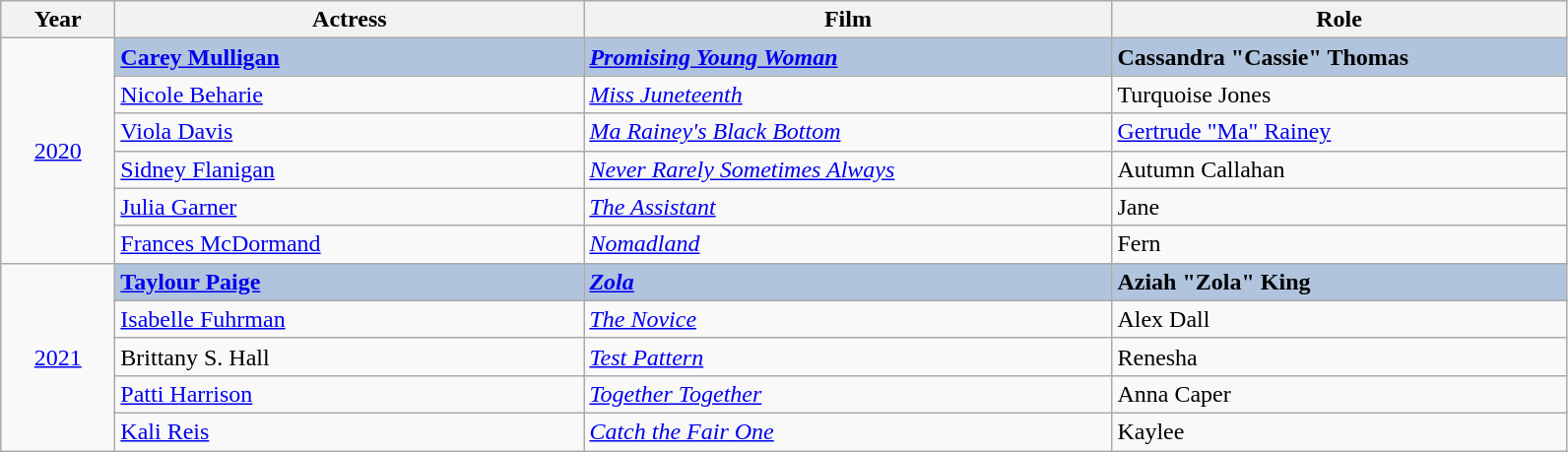<table class=wikitable style="width="100%">
<tr>
<th width="70"><strong>Year</strong></th>
<th width="310"><strong>Actress</strong></th>
<th width="350"><strong>Film</strong></th>
<th width="300"><strong>Role</strong></th>
</tr>
<tr>
<td rowspan=6 style="text-align:center;"><a href='#'>2020</a><br></td>
<td style="background:#B0C4DE;"><strong><a href='#'>Carey Mulligan</a></strong></td>
<td style="background:#B0C4DE;"><strong><em><a href='#'>Promising Young Woman</a></em></strong></td>
<td style="background:#B0C4DE;"><strong>Cassandra "Cassie" Thomas</strong></td>
</tr>
<tr>
<td><a href='#'>Nicole Beharie</a></td>
<td><em><a href='#'>Miss Juneteenth</a></em></td>
<td>Turquoise Jones</td>
</tr>
<tr>
<td><a href='#'>Viola Davis</a></td>
<td><em><a href='#'>Ma Rainey's Black Bottom</a></em></td>
<td><a href='#'>Gertrude "Ma" Rainey</a></td>
</tr>
<tr>
<td><a href='#'>Sidney Flanigan</a></td>
<td><em><a href='#'>Never Rarely Sometimes Always</a></em></td>
<td>Autumn Callahan</td>
</tr>
<tr>
<td><a href='#'>Julia Garner</a></td>
<td><em><a href='#'>The Assistant</a></em></td>
<td>Jane</td>
</tr>
<tr>
<td><a href='#'>Frances McDormand</a></td>
<td><em><a href='#'>Nomadland</a></em></td>
<td>Fern</td>
</tr>
<tr>
<td rowspan=5 style="text-align:center;"><a href='#'>2021</a><br></td>
<td style="background:#B0C4DE;"><strong><a href='#'>Taylour Paige</a></strong></td>
<td style="background:#B0C4DE;"><strong><em><a href='#'>Zola</a></em></strong></td>
<td style="background:#B0C4DE;"><strong>Aziah "Zola" King</strong></td>
</tr>
<tr>
<td><a href='#'>Isabelle Fuhrman</a></td>
<td><em><a href='#'>The Novice</a></em></td>
<td>Alex Dall</td>
</tr>
<tr>
<td>Brittany S. Hall</td>
<td><em><a href='#'>Test Pattern</a></em></td>
<td>Renesha</td>
</tr>
<tr>
<td><a href='#'>Patti Harrison</a></td>
<td><em><a href='#'>Together Together</a></em></td>
<td>Anna Caper</td>
</tr>
<tr>
<td><a href='#'>Kali Reis</a></td>
<td><em><a href='#'>Catch the Fair One</a></em></td>
<td>Kaylee</td>
</tr>
</table>
